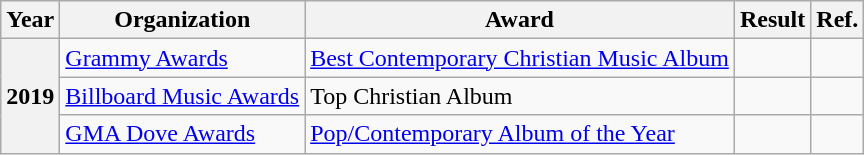<table class="wikitable plainrowheaders">
<tr>
<th>Year</th>
<th>Organization</th>
<th>Award</th>
<th>Result</th>
<th>Ref.</th>
</tr>
<tr>
<th rowspan="3" scope="row">2019</th>
<td><a href='#'>Grammy Awards</a></td>
<td><a href='#'>Best Contemporary Christian Music Album</a></td>
<td></td>
<td></td>
</tr>
<tr>
<td><a href='#'>Billboard Music Awards</a></td>
<td>Top Christian Album</td>
<td></td>
<td></td>
</tr>
<tr>
<td><a href='#'>GMA Dove Awards</a></td>
<td><a href='#'>Pop/Contemporary Album of the Year</a></td>
<td></td>
<td></td>
</tr>
</table>
